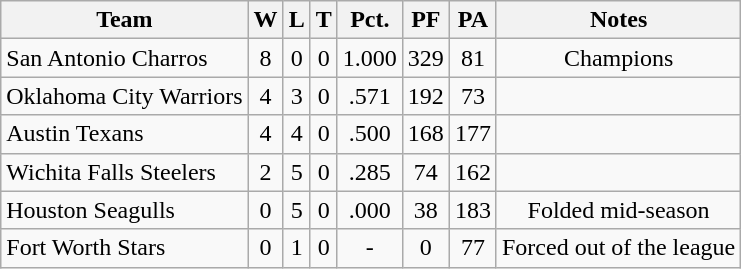<table class="wikitable">
<tr>
<th>Team</th>
<th>W</th>
<th>L</th>
<th>T</th>
<th>Pct.</th>
<th>PF</th>
<th>PA</th>
<th>Notes</th>
</tr>
<tr align="center">
<td align="left">San Antonio Charros</td>
<td>8</td>
<td>0</td>
<td>0</td>
<td>1.000</td>
<td>329</td>
<td>81</td>
<td>Champions</td>
</tr>
<tr align="center">
<td align="left">Oklahoma City Warriors</td>
<td>4</td>
<td>3</td>
<td>0</td>
<td>.571</td>
<td>192</td>
<td>73</td>
<td></td>
</tr>
<tr align="center">
<td align="left">Austin Texans</td>
<td>4</td>
<td>4</td>
<td>0</td>
<td>.500</td>
<td>168</td>
<td>177</td>
<td></td>
</tr>
<tr align="center">
<td align="left">Wichita Falls Steelers</td>
<td>2</td>
<td>5</td>
<td>0</td>
<td>.285</td>
<td>74</td>
<td>162</td>
<td></td>
</tr>
<tr align="center">
<td align="left">Houston Seagulls</td>
<td>0</td>
<td>5</td>
<td>0</td>
<td>.000</td>
<td>38</td>
<td>183</td>
<td>Folded mid-season</td>
</tr>
<tr align="center">
<td align="left">Fort Worth Stars</td>
<td>0</td>
<td>1</td>
<td>0</td>
<td>-</td>
<td>0</td>
<td>77</td>
<td>Forced out of the league</td>
</tr>
</table>
